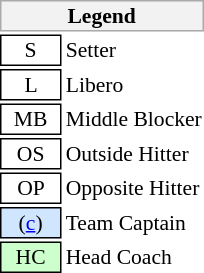<table class="toccolours" style="margin-left: 50px; font-size: 90%; white-space: nowrap; valign: middle;">
<tr>
<th colspan="6" style="background-color: #F2F2F2; border: 1px solid #AAAAAA;">Legend</th>
</tr>
<tr>
<td style="border: 1px solid black;" align=center>  S  </td>
<td>Setter</td>
</tr>
<tr>
<td style="border: 1px solid black;" align=center>  L  </td>
<td>Libero</td>
</tr>
<tr>
<td style="border: 1px solid black;" align=center>  MB  </td>
<td>Middle Blocker</td>
</tr>
<tr>
<td style="border: 1px solid black;" align=center>  OS  </td>
<td>Outside Hitter</td>
</tr>
<tr>
<td style="border: 1px solid black;" align=center>  OP  </td>
<td>Opposite Hitter</td>
</tr>
<tr>
<td style="background: #D0E6FF; border: 1px solid black" align=center> (<a href='#'>c</a>) </td>
<td>Team Captain</td>
</tr>
<tr>
<td style="background: #ccffcc; border: 1px solid black" align=center> HC </td>
<td>Head Coach</td>
</tr>
<tr>
</tr>
</table>
